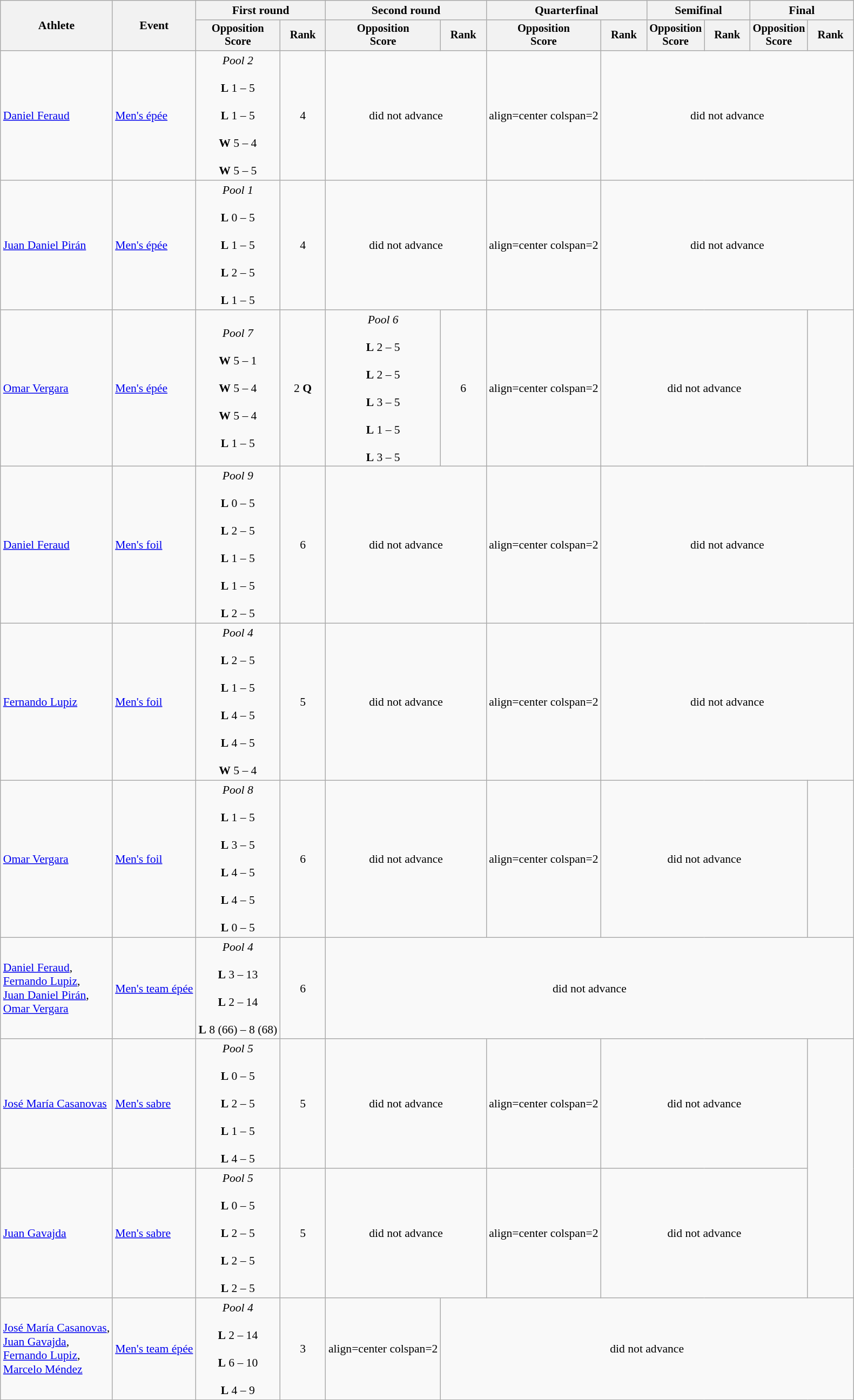<table class="wikitable" style="text-align:left; font-size:90%">
<tr>
<th rowspan="2">Athlete</th>
<th rowspan="2">Event</th>
<th colspan=2>First round</th>
<th colspan=2>Second round</th>
<th colspan=2>Quarterfinal</th>
<th colspan=2>Semifinal</th>
<th colspan=2>Final</th>
</tr>
<tr style="font-size:95%">
<th>Opposition <br> Score</th>
<th width=50>Rank</th>
<th>Opposition <br> Score</th>
<th width=50>Rank</th>
<th>Opposition <br> Score</th>
<th width=50>Rank</th>
<th>Opposition <br> Score</th>
<th width=50>Rank</th>
<th>Opposition <br> Score</th>
<th width=50>Rank</th>
</tr>
<tr>
<td><a href='#'>Daniel Feraud</a></td>
<td><a href='#'>Men's épée</a></td>
<td align=center><em>Pool 2</em><br><br><strong>L</strong> 1 – 5<br><br><strong>L</strong> 1 – 5<br><br><strong>W</strong> 5 – 4<br><br><strong>W</strong> 5 – 5</td>
<td align=center>4</td>
<td align=center colspan=2>did not advance</td>
<td>align=center colspan=2 </td>
<td align=center colspan=6>did not advance</td>
</tr>
<tr>
<td><a href='#'>Juan Daniel Pirán</a></td>
<td><a href='#'>Men's épée</a></td>
<td align=center><em>Pool 1</em><br><br><strong>L</strong> 0 – 5<br><br><strong>L</strong> 1 – 5<br><br><strong>L</strong> 2 – 5<br><br><strong>L</strong> 1 – 5</td>
<td align=center>4</td>
<td align=center colspan=2>did not advance</td>
<td>align=center colspan=2 </td>
<td align=center colspan=5>did not advance</td>
</tr>
<tr>
<td><a href='#'>Omar Vergara</a></td>
<td><a href='#'>Men's épée</a></td>
<td align=center><em>Pool 7</em><br><br><strong>W</strong> 5 – 1<br><br><strong>W</strong> 5 – 4<br><br><strong>W</strong> 5 – 4<br><br><strong>L</strong> 1 – 5</td>
<td align=center>2 <strong>Q</strong></td>
<td align=center><em>Pool 6</em><br><br><strong>L</strong> 2 – 5<br><br><strong>L</strong> 2 – 5<br><br><strong>L</strong> 3 – 5<br><br><strong>L</strong> 1 – 5<br><br><strong>L</strong> 3 – 5</td>
<td align=center>6</td>
<td>align=center colspan=2 </td>
<td align=center colspan=4>did not advance</td>
</tr>
<tr>
<td><a href='#'>Daniel Feraud</a></td>
<td><a href='#'>Men's foil</a></td>
<td align=center><em>Pool 9</em><br><br><strong>L</strong> 0 – 5<br><br><strong>L</strong> 2 – 5<br><br><strong>L</strong> 1 – 5<br><br><strong>L</strong> 1 – 5<br><br><strong>L</strong> 2 – 5</td>
<td align=center>6</td>
<td align=center colspan=2>did not advance</td>
<td>align=center colspan=2 </td>
<td align=center colspan=5>did not advance</td>
</tr>
<tr>
<td><a href='#'>Fernando Lupiz</a></td>
<td><a href='#'>Men's foil</a></td>
<td align=center><em>Pool 4</em><br><br><strong>L</strong> 2 – 5<br><br><strong>L</strong> 1 – 5<br><br><strong>L</strong> 4 – 5<br><br><strong>L</strong> 4 – 5<br><br><strong>W</strong> 5 – 4</td>
<td align=center>5</td>
<td align=center colspan=2>did not advance</td>
<td>align=center colspan=2 </td>
<td align=center colspan=5>did not advance</td>
</tr>
<tr>
<td><a href='#'>Omar Vergara</a></td>
<td><a href='#'>Men's foil</a></td>
<td align=center><em>Pool 8</em><br><br><strong>L</strong> 1 – 5<br><br><strong>L</strong> 3 – 5<br><br><strong>L</strong> 4 – 5<br><br><strong>L</strong> 4 – 5<br><br><strong>L</strong> 0 – 5</td>
<td align=center>6</td>
<td align=center colspan=2>did not advance</td>
<td>align=center colspan=2 </td>
<td align=center colspan=4>did not advance</td>
</tr>
<tr>
<td><a href='#'>Daniel Feraud</a>,<br><a href='#'>Fernando Lupiz</a>,<br><a href='#'>Juan Daniel Pirán</a>,<br><a href='#'>Omar Vergara</a></td>
<td><a href='#'>Men's team épée</a></td>
<td align=center><em>Pool 4</em><br><br><strong>L</strong> 3 – 13<br><br><strong>L</strong> 2 – 14<br><br><strong>L</strong> 8 (66) – 8 (68)</td>
<td align=center>6</td>
<td align=center colspan=8>did not advance</td>
</tr>
<tr>
<td><a href='#'>José María Casanovas</a></td>
<td><a href='#'>Men's sabre</a></td>
<td align=center><em>Pool 5</em><br><br><strong>L</strong> 0 – 5<br><br><strong>L</strong> 2 – 5<br><br><strong>L</strong> 1 – 5<br><br><strong>L</strong> 4 – 5</td>
<td align=center>5</td>
<td align=center colspan=2>did not advance</td>
<td>align=center colspan=2 </td>
<td align=center colspan=4>did not advance</td>
</tr>
<tr>
<td><a href='#'>Juan Gavajda</a></td>
<td><a href='#'>Men's sabre</a></td>
<td align=center><em>Pool 5</em><br><br><strong>L</strong> 0 – 5<br><br><strong>L</strong> 2 – 5<br><br><strong>L</strong> 2 – 5<br><br><strong>L</strong> 2 – 5</td>
<td align=center>5</td>
<td align=center colspan=2>did not advance</td>
<td>align=center colspan=2 </td>
<td align=center colspan=4>did not advance</td>
</tr>
<tr>
<td><a href='#'>José María Casanovas</a>,<br><a href='#'>Juan Gavajda</a>,<br><a href='#'>Fernando Lupiz</a>,<br><a href='#'>Marcelo Méndez</a></td>
<td><a href='#'>Men's team épée</a></td>
<td align=center><em>Pool 4</em><br><br><strong>L</strong> 2 – 14<br><br><strong>L</strong> 6 – 10<br><br><strong>L</strong> 4 – 9</td>
<td align=center>3</td>
<td>align=center colspan=2 </td>
<td align=center colspan=8>did not advance</td>
</tr>
</table>
